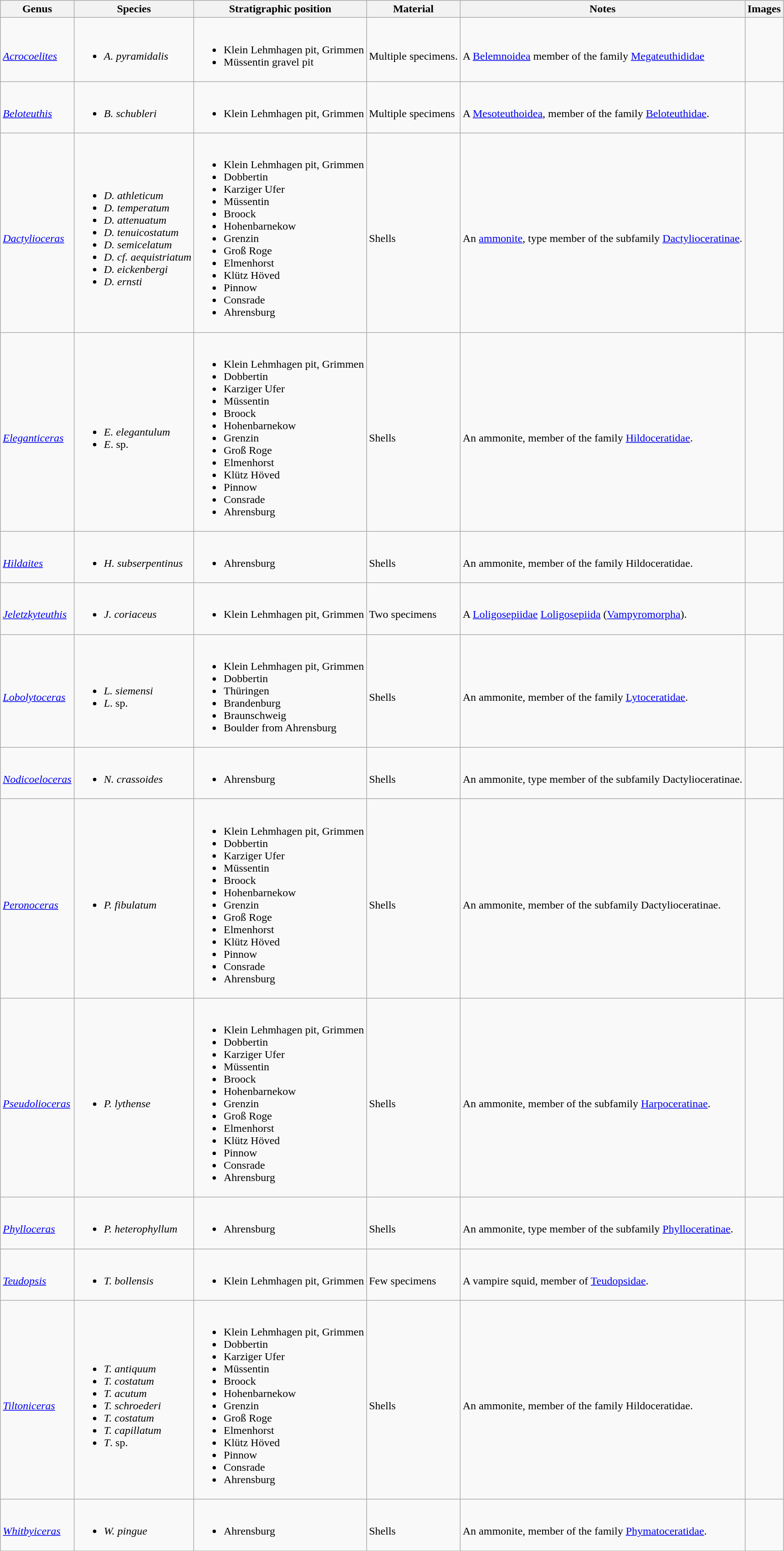<table class = "wikitable">
<tr>
<th>Genus</th>
<th>Species</th>
<th>Stratigraphic position</th>
<th>Material</th>
<th>Notes</th>
<th>Images</th>
</tr>
<tr>
<td><br><em><a href='#'>Acrocoelites</a></em></td>
<td><br><ul><li><em>A. pyramidalis</em></li></ul></td>
<td><br><ul><li>Klein Lehmhagen pit, Grimmen</li><li>Müssentin gravel pit</li></ul></td>
<td><br>Multiple specimens.</td>
<td><br>A <a href='#'>Belemnoidea</a> member of the family <a href='#'>Megateuthididae</a></td>
<td><br></td>
</tr>
<tr>
<td><br><em><a href='#'>Beloteuthis</a></em></td>
<td><br><ul><li><em>B. schubleri</em></li></ul></td>
<td><br><ul><li>Klein Lehmhagen pit, Grimmen</li></ul></td>
<td><br>Multiple specimens</td>
<td><br>A <a href='#'>Mesoteuthoidea</a>, member of the family <a href='#'>Beloteuthidae</a>.</td>
<td><br></td>
</tr>
<tr>
<td><br><em><a href='#'>Dactylioceras</a></em></td>
<td><br><ul><li><em>D. athleticum</em></li><li><em>D. temperatum</em></li><li><em>D. attenuatum</em></li><li><em>D. tenuicostatum</em></li><li><em>D. semicelatum</em></li><li><em>D. cf. aequistriatum</em></li><li><em>D. eickenbergi</em></li><li><em>D. ernsti</em></li></ul></td>
<td><br><ul><li>Klein Lehmhagen pit, Grimmen</li><li>Dobbertin</li><li>Karziger Ufer</li><li>Müssentin</li><li>Broock</li><li>Hohenbarnekow</li><li>Grenzin</li><li>Groß Roge</li><li>Elmenhorst</li><li>Klütz Höved</li><li>Pinnow</li><li>Consrade</li><li>Ahrensburg</li></ul></td>
<td><br>Shells</td>
<td><br>An <a href='#'>ammonite</a>, type member of the subfamily <a href='#'>Dactylioceratinae</a>.</td>
<td><br></td>
</tr>
<tr>
<td><br><em><a href='#'>Eleganticeras</a></em></td>
<td><br><ul><li><em>E. elegantulum</em></li><li><em>E</em>. sp.</li></ul></td>
<td><br><ul><li>Klein Lehmhagen pit, Grimmen</li><li>Dobbertin</li><li>Karziger Ufer</li><li>Müssentin</li><li>Broock</li><li>Hohenbarnekow</li><li>Grenzin</li><li>Groß Roge</li><li>Elmenhorst</li><li>Klütz Höved</li><li>Pinnow</li><li>Consrade</li><li>Ahrensburg</li></ul></td>
<td><br>Shells</td>
<td><br>An ammonite, member of the family <a href='#'>Hildoceratidae</a>.</td>
<td><br></td>
</tr>
<tr>
<td><br><em><a href='#'>Hildaites</a></em></td>
<td><br><ul><li><em>H. subserpentinus</em></li></ul></td>
<td><br><ul><li>Ahrensburg</li></ul></td>
<td><br>Shells</td>
<td><br>An ammonite, member of the family Hildoceratidae.</td>
<td></td>
</tr>
<tr>
<td><br><em><a href='#'>Jeletzkyteuthis</a></em></td>
<td><br><ul><li><em>J. coriaceus</em></li></ul></td>
<td><br><ul><li>Klein Lehmhagen pit, Grimmen</li></ul></td>
<td><br>Two specimens</td>
<td><br>A <a href='#'>Loligosepiidae</a> <a href='#'>Loligosepiida</a> (<a href='#'>Vampyromorpha</a>).</td>
<td></td>
</tr>
<tr>
<td><br><em><a href='#'>Lobolytoceras</a></em></td>
<td><br><ul><li><em>L. siemensi</em></li><li><em>L</em>. sp.</li></ul></td>
<td><br><ul><li>Klein Lehmhagen pit, Grimmen</li><li>Dobbertin</li><li>Thüringen</li><li>Brandenburg</li><li>Braunschweig</li><li>Boulder from Ahrensburg</li></ul></td>
<td><br>Shells</td>
<td><br>An ammonite, member of the family <a href='#'>Lytoceratidae</a>.</td>
<td><br></td>
</tr>
<tr>
<td><br><em><a href='#'>Nodicoeloceras</a></em></td>
<td><br><ul><li><em>N. crassoides</em></li></ul></td>
<td><br><ul><li>Ahrensburg</li></ul></td>
<td><br>Shells</td>
<td><br>An ammonite, type member of the subfamily Dactylioceratinae.</td>
<td></td>
</tr>
<tr>
<td><br><em><a href='#'>Peronoceras</a></em></td>
<td><br><ul><li><em>P. fibulatum</em></li></ul></td>
<td><br><ul><li>Klein Lehmhagen pit, Grimmen</li><li>Dobbertin</li><li>Karziger Ufer</li><li>Müssentin</li><li>Broock</li><li>Hohenbarnekow</li><li>Grenzin</li><li>Groß Roge</li><li>Elmenhorst</li><li>Klütz Höved</li><li>Pinnow</li><li>Consrade</li><li>Ahrensburg</li></ul></td>
<td><br>Shells</td>
<td><br>An ammonite, member of the subfamily Dactylioceratinae.</td>
<td></td>
</tr>
<tr>
<td><br><em><a href='#'>Pseudolioceras</a></em></td>
<td><br><ul><li><em>P. lythense</em></li></ul></td>
<td><br><ul><li>Klein Lehmhagen pit, Grimmen</li><li>Dobbertin</li><li>Karziger Ufer</li><li>Müssentin</li><li>Broock</li><li>Hohenbarnekow</li><li>Grenzin</li><li>Groß Roge</li><li>Elmenhorst</li><li>Klütz Höved</li><li>Pinnow</li><li>Consrade</li><li>Ahrensburg</li></ul></td>
<td><br>Shells</td>
<td><br>An ammonite, member of the subfamily <a href='#'>Harpoceratinae</a>.</td>
<td><br></td>
</tr>
<tr>
<td><br><em><a href='#'>Phylloceras</a></em></td>
<td><br><ul><li><em>P. heterophyllum</em></li></ul></td>
<td><br><ul><li>Ahrensburg</li></ul></td>
<td><br>Shells</td>
<td><br>An ammonite, type member of the subfamily <a href='#'>Phylloceratinae</a>.</td>
<td><br></td>
</tr>
<tr>
<td><br><em><a href='#'>Teudopsis</a></em></td>
<td><br><ul><li><em>T. bollensis</em></li></ul></td>
<td><br><ul><li>Klein Lehmhagen pit, Grimmen</li></ul></td>
<td><br>Few specimens</td>
<td><br>A vampire squid, member of <a href='#'>Teudopsidae</a>.</td>
<td><br></td>
</tr>
<tr>
<td><br><em><a href='#'>Tiltoniceras</a></em></td>
<td><br><ul><li><em>T. antiquum</em></li><li><em>T. costatum</em></li><li><em>T. acutum</em></li><li><em>T. schroederi</em></li><li><em>T. costatum</em></li><li><em>T. capillatum</em></li><li><em>T</em>. sp.</li></ul></td>
<td><br><ul><li>Klein Lehmhagen pit, Grimmen</li><li>Dobbertin</li><li>Karziger Ufer</li><li>Müssentin</li><li>Broock</li><li>Hohenbarnekow</li><li>Grenzin</li><li>Groß Roge</li><li>Elmenhorst</li><li>Klütz Höved</li><li>Pinnow</li><li>Consrade</li><li>Ahrensburg</li></ul></td>
<td><br>Shells</td>
<td><br>An ammonite, member of the family Hildoceratidae.</td>
<td><br></td>
</tr>
<tr>
<td><br><em><a href='#'>Whitbyiceras</a></em></td>
<td><br><ul><li><em>W. pingue</em></li></ul></td>
<td><br><ul><li>Ahrensburg</li></ul></td>
<td><br>Shells</td>
<td><br>An ammonite, member of the family <a href='#'>Phymatoceratidae</a>.</td>
<td></td>
</tr>
<tr>
</tr>
</table>
